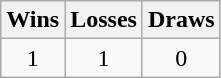<table class="wikitable">
<tr>
<th>Wins</th>
<th>Losses</th>
<th>Draws</th>
</tr>
<tr>
<td align="center">1</td>
<td align="center">1</td>
<td align="center">0</td>
</tr>
</table>
